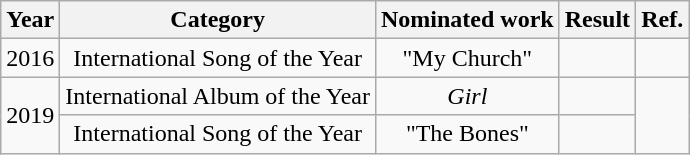<table class="wikitable" style="text-align:center;">
<tr>
<th>Year</th>
<th>Category</th>
<th>Nominated work</th>
<th>Result</th>
<th>Ref.</th>
</tr>
<tr>
<td rowspan="1">2016</td>
<td>International Song of the Year</td>
<td>"My Church"</td>
<td></td>
<td></td>
</tr>
<tr>
<td rowspan="2">2019</td>
<td>International Album of the Year</td>
<td><em>Girl</em></td>
<td></td>
<td rowspan="2"></td>
</tr>
<tr>
<td>International Song of the Year</td>
<td>"The Bones"</td>
<td></td>
</tr>
</table>
